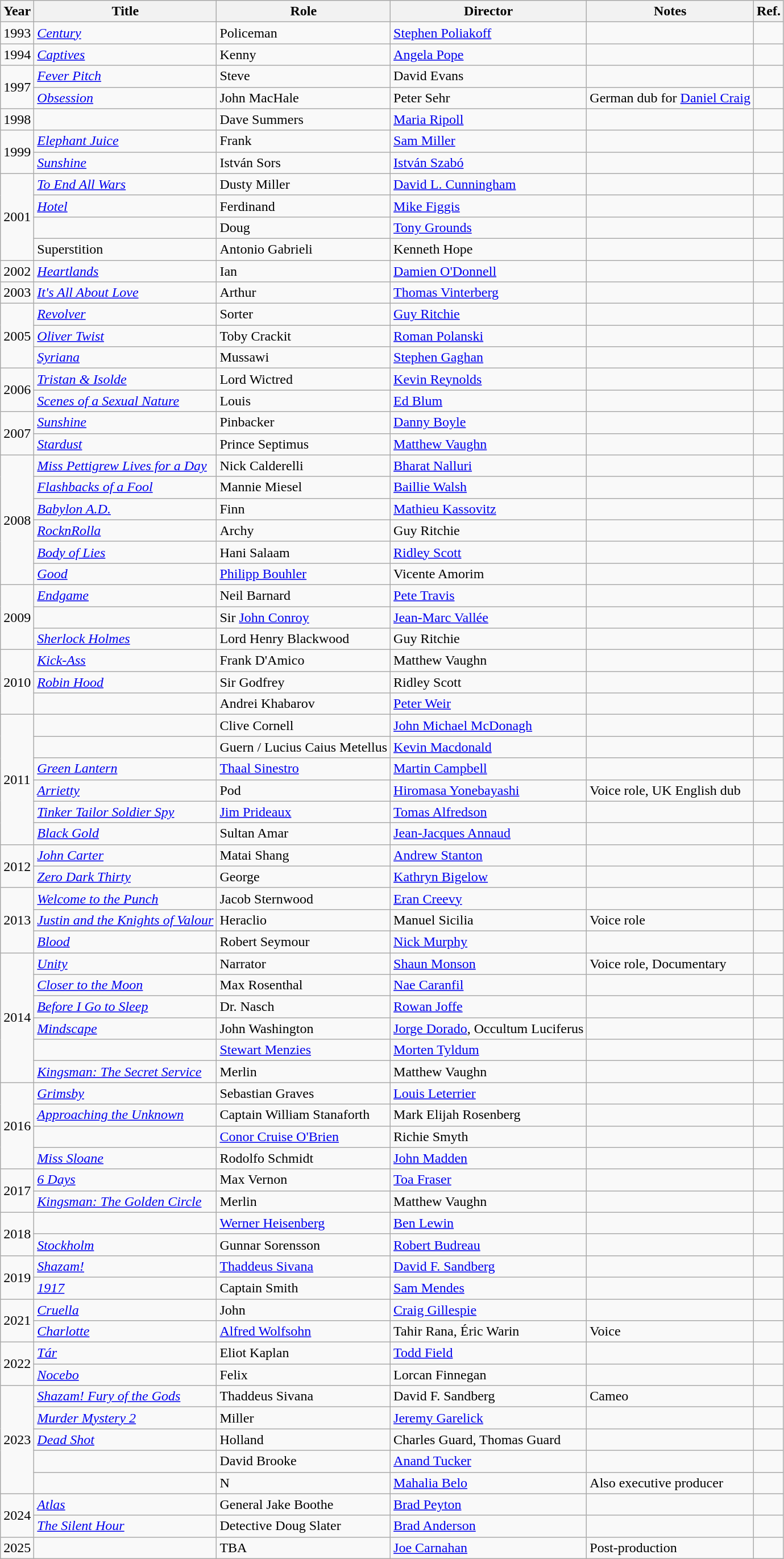<table class="wikitable sortable">
<tr>
<th>Year</th>
<th>Title</th>
<th>Role</th>
<th>Director</th>
<th class="unsortable">Notes</th>
<th>Ref.</th>
</tr>
<tr>
<td>1993</td>
<td><em><a href='#'>Century</a></em></td>
<td>Policeman</td>
<td><a href='#'>Stephen Poliakoff</a></td>
<td></td>
<td></td>
</tr>
<tr>
<td>1994</td>
<td><em><a href='#'>Captives</a></em></td>
<td>Kenny</td>
<td><a href='#'>Angela Pope</a></td>
<td></td>
<td></td>
</tr>
<tr>
<td rowspan="2">1997</td>
<td><em><a href='#'>Fever Pitch</a></em></td>
<td>Steve</td>
<td>David Evans</td>
<td></td>
<td></td>
</tr>
<tr>
<td><em><a href='#'>Obsession</a></em></td>
<td>John MacHale</td>
<td>Peter Sehr</td>
<td>German dub for <a href='#'>Daniel Craig</a></td>
<td></td>
</tr>
<tr>
<td>1998</td>
<td><em></em></td>
<td>Dave Summers</td>
<td><a href='#'>Maria Ripoll</a></td>
<td></td>
<td></td>
</tr>
<tr>
<td rowspan="2">1999</td>
<td><em><a href='#'>Elephant Juice</a></em></td>
<td>Frank</td>
<td><a href='#'>Sam Miller</a></td>
<td></td>
<td></td>
</tr>
<tr>
<td><em><a href='#'>Sunshine</a></em></td>
<td>István Sors</td>
<td><a href='#'>István Szabó</a></td>
<td></td>
<td></td>
</tr>
<tr>
<td rowspan="4">2001</td>
<td><em><a href='#'>To End All Wars</a></em></td>
<td>Dusty Miller</td>
<td><a href='#'>David L. Cunningham</a></td>
<td></td>
<td></td>
</tr>
<tr>
<td><em><a href='#'>Hotel</a></em></td>
<td>Ferdinand</td>
<td><a href='#'>Mike Figgis</a></td>
<td></td>
<td></td>
</tr>
<tr>
<td><em></em></td>
<td>Doug</td>
<td><a href='#'>Tony Grounds</a></td>
<td></td>
<td></td>
</tr>
<tr>
<td>Superstition</td>
<td>Antonio Gabrieli</td>
<td>Kenneth Hope</td>
<td></td>
<td></td>
</tr>
<tr>
<td>2002</td>
<td><em><a href='#'>Heartlands</a></em></td>
<td>Ian</td>
<td><a href='#'>Damien O'Donnell</a></td>
<td></td>
<td></td>
</tr>
<tr>
<td>2003</td>
<td><em><a href='#'>It's All About Love</a></em></td>
<td>Arthur</td>
<td><a href='#'>Thomas Vinterberg</a></td>
<td></td>
<td></td>
</tr>
<tr>
<td rowspan="3">2005</td>
<td><em><a href='#'>Revolver</a></em></td>
<td>Sorter</td>
<td><a href='#'>Guy Ritchie</a></td>
<td></td>
<td></td>
</tr>
<tr>
<td><em><a href='#'>Oliver Twist</a></em></td>
<td>Toby Crackit</td>
<td><a href='#'>Roman Polanski</a></td>
<td></td>
<td></td>
</tr>
<tr>
<td><em><a href='#'>Syriana</a></em></td>
<td>Mussawi</td>
<td><a href='#'>Stephen Gaghan</a></td>
<td></td>
<td></td>
</tr>
<tr>
<td rowspan="2">2006</td>
<td><em><a href='#'>Tristan & Isolde</a></em></td>
<td>Lord Wictred</td>
<td><a href='#'>Kevin Reynolds</a></td>
<td></td>
<td></td>
</tr>
<tr>
<td><em><a href='#'>Scenes of a Sexual Nature</a></em></td>
<td>Louis</td>
<td><a href='#'>Ed Blum</a></td>
<td></td>
<td></td>
</tr>
<tr>
<td rowspan="2">2007</td>
<td><em><a href='#'>Sunshine</a></em></td>
<td>Pinbacker</td>
<td><a href='#'>Danny Boyle</a></td>
<td></td>
<td></td>
</tr>
<tr>
<td><em><a href='#'>Stardust</a></em></td>
<td>Prince Septimus</td>
<td><a href='#'>Matthew Vaughn</a></td>
<td></td>
<td></td>
</tr>
<tr>
<td rowspan="6">2008</td>
<td><em><a href='#'>Miss Pettigrew Lives for a Day</a></em></td>
<td>Nick Calderelli</td>
<td><a href='#'>Bharat Nalluri</a></td>
<td></td>
<td></td>
</tr>
<tr>
<td><em><a href='#'>Flashbacks of a Fool</a></em></td>
<td>Mannie Miesel</td>
<td><a href='#'>Baillie Walsh</a></td>
<td></td>
<td></td>
</tr>
<tr>
<td><em><a href='#'>Babylon A.D.</a></em></td>
<td>Finn</td>
<td><a href='#'>Mathieu Kassovitz</a></td>
<td></td>
<td></td>
</tr>
<tr>
<td><em><a href='#'>RocknRolla</a></em></td>
<td>Archy</td>
<td>Guy Ritchie</td>
<td></td>
<td></td>
</tr>
<tr>
<td><em><a href='#'>Body of Lies</a></em></td>
<td>Hani Salaam</td>
<td><a href='#'>Ridley Scott</a></td>
<td></td>
<td></td>
</tr>
<tr>
<td><em><a href='#'>Good</a></em></td>
<td><a href='#'>Philipp Bouhler</a></td>
<td>Vicente Amorim</td>
<td></td>
<td></td>
</tr>
<tr>
<td rowspan="3">2009</td>
<td><em><a href='#'>Endgame</a></em></td>
<td>Neil Barnard</td>
<td><a href='#'>Pete Travis</a></td>
<td></td>
<td></td>
</tr>
<tr>
<td><em></em></td>
<td>Sir <a href='#'>John Conroy</a></td>
<td><a href='#'>Jean-Marc Vallée</a></td>
<td></td>
<td></td>
</tr>
<tr>
<td><em><a href='#'>Sherlock Holmes</a></em></td>
<td>Lord Henry Blackwood</td>
<td>Guy Ritchie</td>
<td></td>
<td></td>
</tr>
<tr>
<td rowspan="3">2010</td>
<td><em><a href='#'>Kick-Ass</a></em></td>
<td>Frank D'Amico</td>
<td>Matthew Vaughn</td>
<td></td>
<td></td>
</tr>
<tr>
<td><em><a href='#'>Robin Hood</a></em></td>
<td>Sir Godfrey</td>
<td>Ridley Scott</td>
<td></td>
<td></td>
</tr>
<tr>
<td><em></em></td>
<td>Andrei Khabarov</td>
<td><a href='#'>Peter Weir</a></td>
<td></td>
<td></td>
</tr>
<tr>
<td rowspan="6">2011</td>
<td><em></em></td>
<td>Clive Cornell</td>
<td><a href='#'>John Michael McDonagh</a></td>
<td></td>
<td></td>
</tr>
<tr>
<td><em></em></td>
<td>Guern / Lucius Caius Metellus</td>
<td><a href='#'>Kevin Macdonald</a></td>
<td></td>
<td></td>
</tr>
<tr>
<td><em><a href='#'>Green Lantern</a></em></td>
<td><a href='#'>Thaal Sinestro</a></td>
<td><a href='#'>Martin Campbell</a></td>
<td></td>
<td></td>
</tr>
<tr>
<td><em><a href='#'>Arrietty</a></em></td>
<td>Pod</td>
<td><a href='#'>Hiromasa Yonebayashi</a></td>
<td>Voice role, UK English dub</td>
<td></td>
</tr>
<tr>
<td><em><a href='#'>Tinker Tailor Soldier Spy</a></em></td>
<td><a href='#'>Jim Prideaux</a></td>
<td><a href='#'>Tomas Alfredson</a></td>
<td></td>
<td></td>
</tr>
<tr>
<td><em><a href='#'>Black Gold</a></em></td>
<td>Sultan Amar</td>
<td><a href='#'>Jean-Jacques Annaud</a></td>
<td></td>
<td></td>
</tr>
<tr>
<td rowspan="2">2012</td>
<td><em><a href='#'>John Carter</a></em></td>
<td>Matai Shang</td>
<td><a href='#'>Andrew Stanton</a></td>
<td></td>
<td></td>
</tr>
<tr>
<td><em><a href='#'>Zero Dark Thirty</a></em></td>
<td>George</td>
<td><a href='#'>Kathryn Bigelow</a></td>
<td></td>
<td></td>
</tr>
<tr>
<td rowspan="3">2013</td>
<td><em><a href='#'>Welcome to the Punch</a></em></td>
<td>Jacob Sternwood</td>
<td><a href='#'>Eran Creevy</a></td>
<td></td>
<td></td>
</tr>
<tr>
<td><em><a href='#'>Justin and the Knights of Valour</a></em></td>
<td>Heraclio</td>
<td>Manuel Sicilia</td>
<td>Voice role</td>
<td></td>
</tr>
<tr>
<td><em><a href='#'>Blood</a></em></td>
<td>Robert Seymour</td>
<td><a href='#'>Nick Murphy</a></td>
<td></td>
<td></td>
</tr>
<tr>
<td rowspan="6">2014</td>
<td><em><a href='#'>Unity</a></em></td>
<td>Narrator</td>
<td><a href='#'>Shaun Monson</a></td>
<td>Voice role, Documentary</td>
<td></td>
</tr>
<tr>
<td><em><a href='#'>Closer to the Moon</a></em></td>
<td>Max Rosenthal</td>
<td><a href='#'>Nae Caranfil</a></td>
<td></td>
<td></td>
</tr>
<tr>
<td><em><a href='#'>Before I Go to Sleep</a></em></td>
<td>Dr. Nasch</td>
<td><a href='#'>Rowan Joffe</a></td>
<td></td>
<td></td>
</tr>
<tr>
<td><em><a href='#'>Mindscape</a></em></td>
<td>John Washington</td>
<td><a href='#'>Jorge Dorado</a>, Occultum Luciferus</td>
<td></td>
<td></td>
</tr>
<tr>
<td><em></em></td>
<td><a href='#'>Stewart Menzies</a></td>
<td><a href='#'>Morten Tyldum</a></td>
<td></td>
<td></td>
</tr>
<tr>
<td><em><a href='#'>Kingsman: The Secret Service</a></em></td>
<td>Merlin</td>
<td>Matthew Vaughn</td>
<td></td>
<td></td>
</tr>
<tr>
<td rowspan="4">2016</td>
<td><em><a href='#'>Grimsby</a></em></td>
<td>Sebastian Graves</td>
<td><a href='#'>Louis Leterrier</a></td>
<td></td>
<td></td>
</tr>
<tr>
<td><em><a href='#'>Approaching the Unknown</a></em></td>
<td>Captain William Stanaforth</td>
<td>Mark Elijah Rosenberg</td>
<td></td>
<td></td>
</tr>
<tr>
<td><em></em></td>
<td><a href='#'>Conor Cruise O'Brien</a></td>
<td>Richie Smyth</td>
<td></td>
<td></td>
</tr>
<tr>
<td><em><a href='#'>Miss Sloane</a></em></td>
<td>Rodolfo Schmidt</td>
<td><a href='#'>John Madden</a></td>
<td></td>
<td></td>
</tr>
<tr>
<td rowspan="2">2017</td>
<td><em><a href='#'>6 Days</a></em></td>
<td>Max Vernon</td>
<td><a href='#'>Toa Fraser</a></td>
<td></td>
<td></td>
</tr>
<tr>
<td><em><a href='#'>Kingsman: The Golden Circle</a></em></td>
<td>Merlin</td>
<td>Matthew Vaughn</td>
<td></td>
<td></td>
</tr>
<tr>
<td rowspan="2">2018</td>
<td><em></em></td>
<td><a href='#'>Werner Heisenberg</a></td>
<td><a href='#'>Ben Lewin</a></td>
<td></td>
<td></td>
</tr>
<tr>
<td><em><a href='#'>Stockholm</a></em></td>
<td>Gunnar Sorensson</td>
<td><a href='#'>Robert Budreau</a></td>
<td></td>
<td></td>
</tr>
<tr>
<td rowspan="2">2019</td>
<td><em><a href='#'>Shazam!</a></em></td>
<td><a href='#'>Thaddeus Sivana</a></td>
<td><a href='#'>David F. Sandberg</a></td>
<td></td>
<td></td>
</tr>
<tr>
<td><em><a href='#'>1917</a></em></td>
<td>Captain Smith</td>
<td><a href='#'>Sam Mendes</a></td>
<td></td>
<td></td>
</tr>
<tr>
<td rowspan="2">2021</td>
<td><em><a href='#'>Cruella</a></em></td>
<td>John</td>
<td><a href='#'>Craig Gillespie</a></td>
<td></td>
<td></td>
</tr>
<tr>
<td><em><a href='#'>Charlotte</a></em></td>
<td><a href='#'>Alfred Wolfsohn</a></td>
<td>Tahir Rana, Éric Warin</td>
<td>Voice</td>
<td></td>
</tr>
<tr>
<td rowspan="2">2022</td>
<td><em><a href='#'>Tár</a></em></td>
<td>Eliot Kaplan</td>
<td><a href='#'>Todd Field</a></td>
<td></td>
<td></td>
</tr>
<tr>
<td><em><a href='#'>Nocebo</a></em></td>
<td>Felix</td>
<td>Lorcan Finnegan</td>
<td></td>
<td></td>
</tr>
<tr>
<td rowspan="5">2023</td>
<td><em><a href='#'>Shazam! Fury of the Gods</a></em></td>
<td>Thaddeus Sivana</td>
<td>David F. Sandberg</td>
<td>Cameo</td>
<td></td>
</tr>
<tr>
<td><em><a href='#'>Murder Mystery 2</a></em></td>
<td>Miller</td>
<td><a href='#'>Jeremy Garelick</a></td>
<td></td>
<td></td>
</tr>
<tr>
<td><em><a href='#'>Dead Shot</a></em></td>
<td>Holland</td>
<td>Charles Guard, Thomas Guard</td>
<td></td>
<td></td>
</tr>
<tr>
<td><em></em></td>
<td>David Brooke</td>
<td><a href='#'>Anand Tucker</a></td>
<td></td>
<td></td>
</tr>
<tr>
<td><em></em></td>
<td>N</td>
<td><a href='#'>Mahalia Belo</a></td>
<td>Also executive producer</td>
<td></td>
</tr>
<tr>
<td rowspan="2">2024</td>
<td><em><a href='#'>Atlas</a></em></td>
<td>General Jake Boothe</td>
<td><a href='#'>Brad Peyton</a></td>
<td></td>
<td></td>
</tr>
<tr>
<td><em><a href='#'>The Silent Hour</a></em></td>
<td>Detective Doug Slater</td>
<td><a href='#'>Brad Anderson</a></td>
<td></td>
<td></td>
</tr>
<tr>
<td>2025</td>
<td></td>
<td>TBA</td>
<td><a href='#'>Joe Carnahan</a></td>
<td>Post-production</td>
<td></td>
</tr>
</table>
